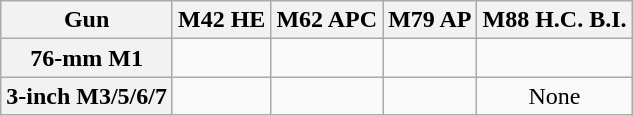<table class="wikitable" style="text-align: center;">
<tr>
<th>Gun</th>
<th>M42 HE</th>
<th>M62 APC</th>
<th>M79 AP</th>
<th>M88 H.C. B.I.</th>
</tr>
<tr>
<th>76-mm M1</th>
<td></td>
<td></td>
<td></td>
<td></td>
</tr>
<tr>
<th>3-inch M3/5/6/7</th>
<td></td>
<td></td>
<td></td>
<td>None</td>
</tr>
</table>
